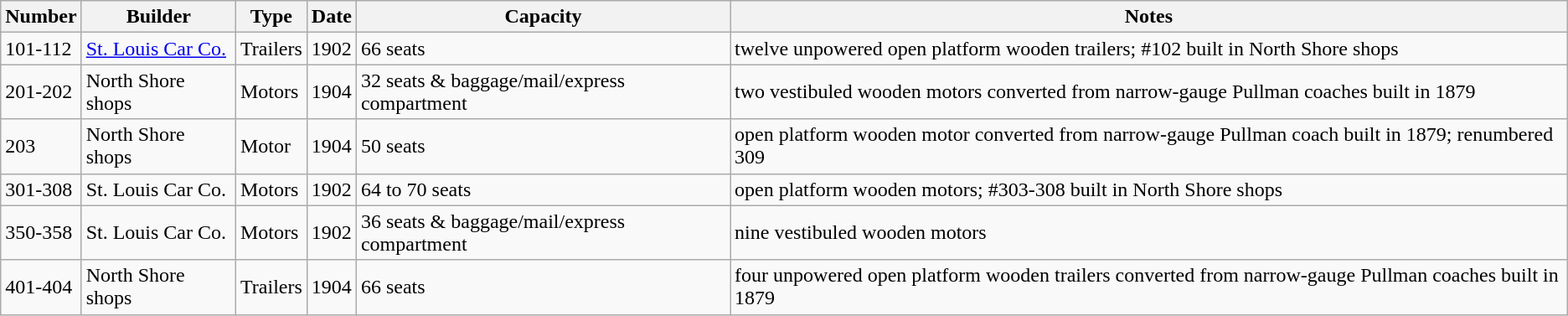<table class="wikitable">
<tr>
<th>Number</th>
<th>Builder</th>
<th>Type</th>
<th>Date</th>
<th>Capacity</th>
<th>Notes</th>
</tr>
<tr>
<td>101-112</td>
<td><a href='#'>St. Louis Car Co.</a></td>
<td>Trailers</td>
<td>1902</td>
<td>66 seats</td>
<td>twelve unpowered open platform wooden trailers; #102 built in North Shore shops</td>
</tr>
<tr>
<td>201-202</td>
<td>North Shore shops</td>
<td>Motors</td>
<td>1904</td>
<td>32 seats & baggage/mail/express compartment</td>
<td>two vestibuled wooden motors converted from narrow-gauge Pullman coaches built in 1879</td>
</tr>
<tr>
<td>203</td>
<td>North Shore shops</td>
<td>Motor</td>
<td>1904</td>
<td>50 seats</td>
<td>open platform wooden motor converted from narrow-gauge Pullman coach built in 1879; renumbered 309</td>
</tr>
<tr>
<td>301-308</td>
<td>St. Louis Car Co.</td>
<td>Motors</td>
<td>1902</td>
<td>64 to 70 seats</td>
<td>open platform wooden motors; #303-308 built in North Shore shops</td>
</tr>
<tr>
<td>350-358</td>
<td>St. Louis Car Co.</td>
<td>Motors</td>
<td>1902</td>
<td>36 seats & baggage/mail/express compartment</td>
<td>nine vestibuled wooden motors</td>
</tr>
<tr>
<td>401-404</td>
<td>North Shore shops</td>
<td>Trailers</td>
<td>1904</td>
<td>66 seats</td>
<td>four unpowered open platform wooden trailers converted from narrow-gauge Pullman coaches built in 1879</td>
</tr>
</table>
